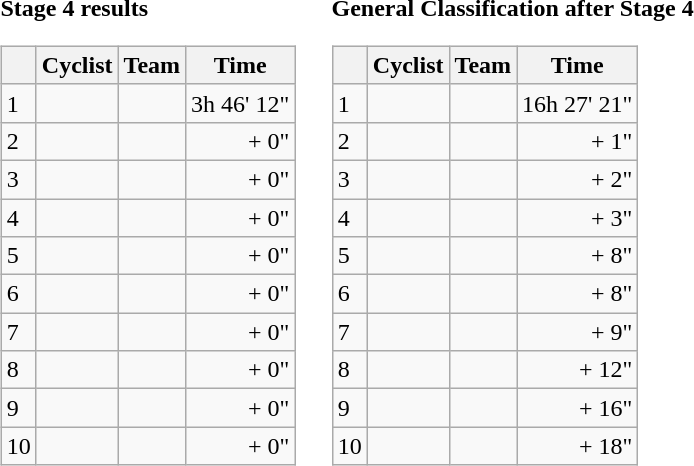<table>
<tr>
<td><strong>Stage 4 results</strong><br><table class="wikitable">
<tr>
<th></th>
<th>Cyclist</th>
<th>Team</th>
<th>Time</th>
</tr>
<tr>
<td>1</td>
<td></td>
<td></td>
<td style="text-align:right;">3h 46' 12"</td>
</tr>
<tr>
<td>2</td>
<td></td>
<td></td>
<td style="text-align:right;">+ 0"</td>
</tr>
<tr>
<td>3</td>
<td></td>
<td></td>
<td style="text-align:right;">+ 0"</td>
</tr>
<tr>
<td>4</td>
<td></td>
<td></td>
<td style="text-align:right;">+ 0"</td>
</tr>
<tr>
<td>5</td>
<td></td>
<td></td>
<td style="text-align:right;">+ 0"</td>
</tr>
<tr>
<td>6</td>
<td></td>
<td></td>
<td style="text-align:right;">+ 0"</td>
</tr>
<tr>
<td>7</td>
<td></td>
<td></td>
<td style="text-align:right;">+ 0"</td>
</tr>
<tr>
<td>8</td>
<td></td>
<td></td>
<td style="text-align:right;">+ 0"</td>
</tr>
<tr>
<td>9</td>
<td></td>
<td></td>
<td style="text-align:right;">+ 0"</td>
</tr>
<tr>
<td>10</td>
<td></td>
<td></td>
<td style="text-align:right;">+ 0"</td>
</tr>
</table>
</td>
<td></td>
<td><strong>General Classification after Stage 4</strong><br><table class="wikitable">
<tr>
<th></th>
<th>Cyclist</th>
<th>Team</th>
<th>Time</th>
</tr>
<tr>
<td>1</td>
<td></td>
<td></td>
<td style="text-align:right;">16h 27' 21"</td>
</tr>
<tr>
<td>2</td>
<td></td>
<td></td>
<td style="text-align:right;">+ 1"</td>
</tr>
<tr>
<td>3</td>
<td></td>
<td></td>
<td style="text-align:right;">+ 2"</td>
</tr>
<tr>
<td>4</td>
<td></td>
<td></td>
<td style="text-align:right;">+ 3"</td>
</tr>
<tr>
<td>5</td>
<td></td>
<td></td>
<td style="text-align:right;">+ 8"</td>
</tr>
<tr>
<td>6</td>
<td></td>
<td></td>
<td style="text-align:right;">+ 8"</td>
</tr>
<tr>
<td>7</td>
<td></td>
<td></td>
<td style="text-align:right;">+ 9"</td>
</tr>
<tr>
<td>8</td>
<td></td>
<td></td>
<td style="text-align:right;">+ 12"</td>
</tr>
<tr>
<td>9</td>
<td></td>
<td></td>
<td style="text-align:right;">+ 16"</td>
</tr>
<tr>
<td>10</td>
<td></td>
<td></td>
<td style="text-align:right;">+ 18"</td>
</tr>
</table>
</td>
</tr>
</table>
